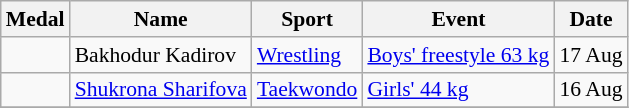<table class="wikitable sortable" style="font-size:90%">
<tr>
<th>Medal</th>
<th>Name</th>
<th>Sport</th>
<th>Event</th>
<th>Date</th>
</tr>
<tr>
<td></td>
<td>Bakhodur Kadirov</td>
<td><a href='#'>Wrestling</a></td>
<td><a href='#'>Boys' freestyle 63 kg</a></td>
<td>17 Aug</td>
</tr>
<tr>
<td></td>
<td><a href='#'>Shukrona Sharifova</a></td>
<td><a href='#'>Taekwondo</a></td>
<td><a href='#'>Girls' 44 kg</a></td>
<td>16 Aug</td>
</tr>
<tr>
</tr>
</table>
